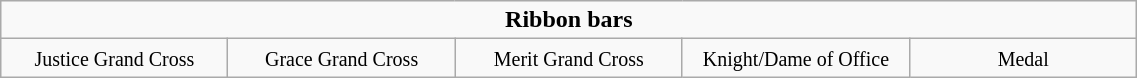<table align=center class=wikitable width=60%>
<tr>
<td colspan=5 align="center"><strong>Ribbon bars</strong></td>
</tr>
<tr>
<td width=20% valign=top align=center><small>Justice Grand Cross</small></td>
<td width=20% valign=top align=center><small>Grace Grand Cross</small></td>
<td width=20% valign=top align=center><small>Merit Grand Cross</small></td>
<td width=20% valign=top align=center><small>Knight/Dame of Office</small></td>
<td width=20% valign=top align=center><small>Medal</small></td>
</tr>
</table>
